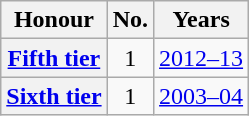<table class="wikitable plainrowheaders">
<tr>
<th scope=col>Honour</th>
<th scope=col>No.</th>
<th scope=col>Years</th>
</tr>
<tr>
<th scope=row><a href='#'>Fifth tier</a></th>
<td align=center>1</td>
<td><a href='#'>2012–13</a></td>
</tr>
<tr>
<th scope=row><a href='#'>Sixth tier</a></th>
<td align=center>1</td>
<td><a href='#'>2003–04</a></td>
</tr>
</table>
